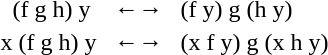<table>
<tr>
<td>   </td>
<td>  (f g h) y</td>
<td>  ←→  </td>
<td>(f y) g (h y)</td>
</tr>
<tr>
<td>   </td>
<td>x (f g h) y</td>
<td>  ←→  </td>
<td>(x f y) g (x h y)</td>
</tr>
</table>
